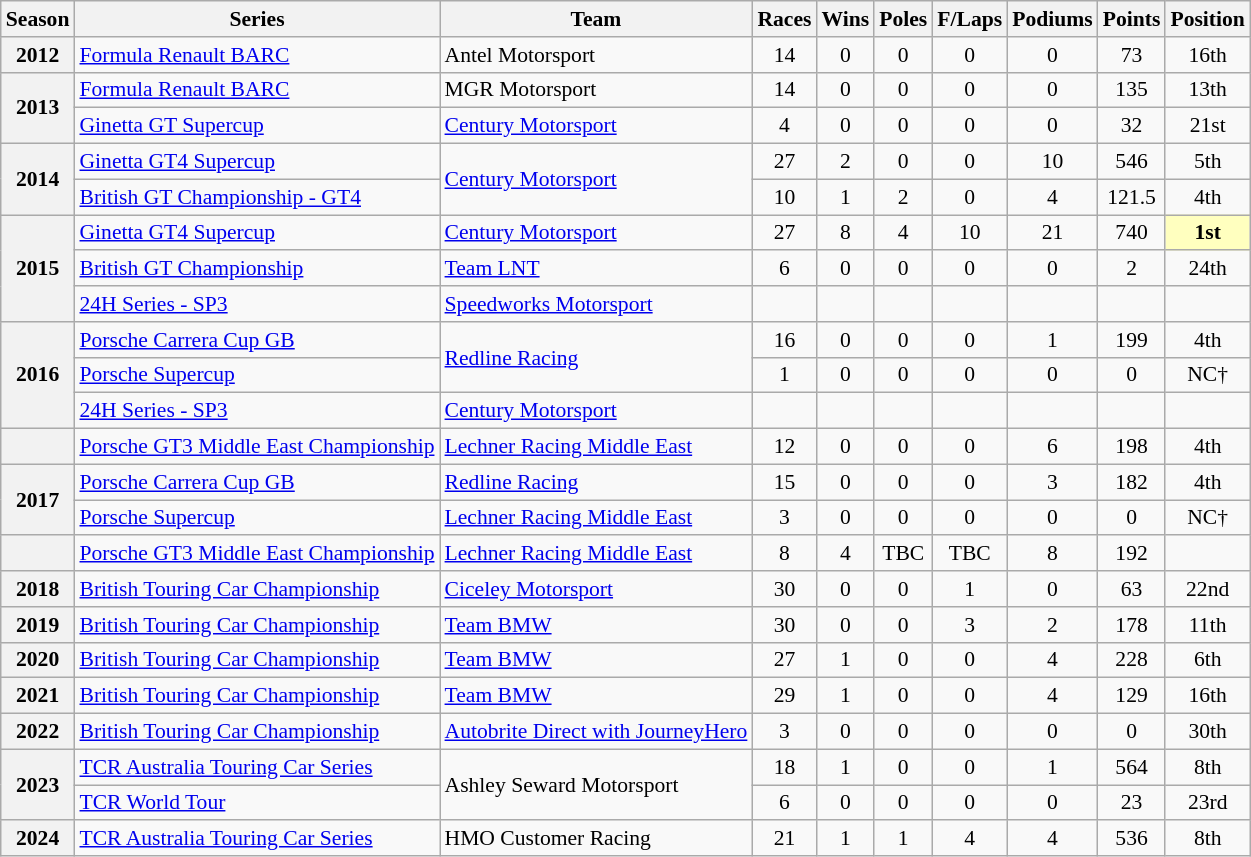<table class="wikitable" style="font-size: 90%; text-align:center">
<tr>
<th>Season</th>
<th>Series</th>
<th>Team</th>
<th>Races</th>
<th>Wins</th>
<th>Poles</th>
<th>F/Laps</th>
<th>Podiums</th>
<th>Points</th>
<th>Position</th>
</tr>
<tr>
<th>2012</th>
<td align=left><a href='#'>Formula Renault BARC</a></td>
<td align=left>Antel Motorsport</td>
<td>14</td>
<td>0</td>
<td>0</td>
<td>0</td>
<td>0</td>
<td>73</td>
<td>16th</td>
</tr>
<tr>
<th rowspan=2>2013</th>
<td align=left><a href='#'>Formula Renault BARC</a></td>
<td align=left>MGR Motorsport</td>
<td>14</td>
<td>0</td>
<td>0</td>
<td>0</td>
<td>0</td>
<td>135</td>
<td>13th</td>
</tr>
<tr>
<td align=left><a href='#'>Ginetta GT Supercup</a></td>
<td align=left><a href='#'>Century Motorsport</a></td>
<td>4</td>
<td>0</td>
<td>0</td>
<td>0</td>
<td>0</td>
<td>32</td>
<td>21st</td>
</tr>
<tr>
<th rowspan=2>2014</th>
<td align=left><a href='#'>Ginetta GT4 Supercup</a></td>
<td align=left rowspan=2><a href='#'>Century Motorsport</a></td>
<td>27</td>
<td>2</td>
<td>0</td>
<td>0</td>
<td>10</td>
<td>546</td>
<td>5th</td>
</tr>
<tr>
<td align=left><a href='#'>British GT Championship - GT4</a></td>
<td>10</td>
<td>1</td>
<td>2</td>
<td>0</td>
<td>4</td>
<td>121.5</td>
<td>4th</td>
</tr>
<tr>
<th rowspan="3">2015</th>
<td align=left><a href='#'>Ginetta GT4 Supercup</a></td>
<td align=left><a href='#'>Century Motorsport</a></td>
<td>27</td>
<td>8</td>
<td>4</td>
<td>10</td>
<td>21</td>
<td>740</td>
<th style="background: #ffffbf">1st</th>
</tr>
<tr>
<td align=left><a href='#'>British GT Championship</a></td>
<td align=left><a href='#'>Team LNT</a></td>
<td>6</td>
<td>0</td>
<td>0</td>
<td>0</td>
<td>0</td>
<td>2</td>
<td>24th</td>
</tr>
<tr>
<td align=left><a href='#'>24H Series - SP3</a></td>
<td align=left><a href='#'>Speedworks Motorsport</a></td>
<td></td>
<td></td>
<td></td>
<td></td>
<td></td>
<td></td>
<td></td>
</tr>
<tr>
<th rowspan="3">2016</th>
<td align=left><a href='#'>Porsche Carrera Cup GB</a></td>
<td align=left rowspan=2><a href='#'>Redline Racing</a></td>
<td>16</td>
<td>0</td>
<td>0</td>
<td>0</td>
<td>1</td>
<td>199</td>
<td>4th</td>
</tr>
<tr>
<td align=left><a href='#'>Porsche Supercup</a></td>
<td>1</td>
<td>0</td>
<td>0</td>
<td>0</td>
<td>0</td>
<td>0</td>
<td>NC†</td>
</tr>
<tr>
<td align=left><a href='#'>24H Series - SP3</a></td>
<td align=left><a href='#'>Century Motorsport</a></td>
<td></td>
<td></td>
<td></td>
<td></td>
<td></td>
<td></td>
<td></td>
</tr>
<tr>
<th></th>
<td align=left><a href='#'>Porsche GT3 Middle East Championship</a></td>
<td align=left><a href='#'>Lechner Racing Middle East</a></td>
<td>12</td>
<td>0</td>
<td>0</td>
<td>0</td>
<td>6</td>
<td>198</td>
<td>4th</td>
</tr>
<tr>
<th rowspan=2>2017</th>
<td align=left><a href='#'>Porsche Carrera Cup GB</a></td>
<td align=left><a href='#'>Redline Racing</a></td>
<td>15</td>
<td>0</td>
<td>0</td>
<td>0</td>
<td>3</td>
<td>182</td>
<td>4th</td>
</tr>
<tr>
<td align=left><a href='#'>Porsche Supercup</a></td>
<td align=left><a href='#'>Lechner Racing Middle East</a></td>
<td>3</td>
<td>0</td>
<td>0</td>
<td>0</td>
<td>0</td>
<td>0</td>
<td>NC†</td>
</tr>
<tr>
<th></th>
<td align=left><a href='#'>Porsche GT3 Middle East Championship</a></td>
<td align=left><a href='#'>Lechner Racing Middle East</a></td>
<td>8</td>
<td>4</td>
<td>TBC</td>
<td>TBC</td>
<td>8</td>
<td>192</td>
<td></td>
</tr>
<tr>
<th>2018</th>
<td align=left><a href='#'>British Touring Car Championship</a></td>
<td align=left><a href='#'>Ciceley Motorsport</a></td>
<td>30</td>
<td>0</td>
<td>0</td>
<td>1</td>
<td>0</td>
<td>63</td>
<td>22nd</td>
</tr>
<tr>
<th>2019</th>
<td align=left><a href='#'>British Touring Car Championship</a></td>
<td align=left><a href='#'>Team BMW</a></td>
<td>30</td>
<td>0</td>
<td>0</td>
<td>3</td>
<td>2</td>
<td>178</td>
<td>11th</td>
</tr>
<tr>
<th>2020</th>
<td align=left><a href='#'>British Touring Car Championship</a></td>
<td align=left><a href='#'>Team BMW</a></td>
<td>27</td>
<td>1</td>
<td>0</td>
<td>0</td>
<td>4</td>
<td>228</td>
<td>6th</td>
</tr>
<tr>
<th>2021</th>
<td align=left><a href='#'>British Touring Car Championship</a></td>
<td align=left><a href='#'>Team BMW</a></td>
<td>29</td>
<td>1</td>
<td>0</td>
<td>0</td>
<td>4</td>
<td>129</td>
<td>16th</td>
</tr>
<tr>
<th>2022</th>
<td align=left><a href='#'>British Touring Car Championship</a></td>
<td align=left><a href='#'>Autobrite Direct with JourneyHero</a></td>
<td>3</td>
<td>0</td>
<td>0</td>
<td>0</td>
<td>0</td>
<td>0</td>
<td>30th</td>
</tr>
<tr>
<th rowspan=2>2023</th>
<td align=left><a href='#'>TCR Australia Touring Car Series</a></td>
<td align=left rowspan=2>Ashley Seward Motorsport</td>
<td>18</td>
<td>1</td>
<td>0</td>
<td>0</td>
<td>1</td>
<td>564</td>
<td>8th</td>
</tr>
<tr>
<td align=left><a href='#'>TCR World Tour</a></td>
<td>6</td>
<td>0</td>
<td>0</td>
<td>0</td>
<td>0</td>
<td>23</td>
<td>23rd</td>
</tr>
<tr>
<th>2024</th>
<td align=left><a href='#'>TCR Australia Touring Car Series</a></td>
<td align=left>HMO Customer Racing</td>
<td>21</td>
<td>1</td>
<td>1</td>
<td>4</td>
<td>4</td>
<td>536</td>
<td>8th</td>
</tr>
</table>
